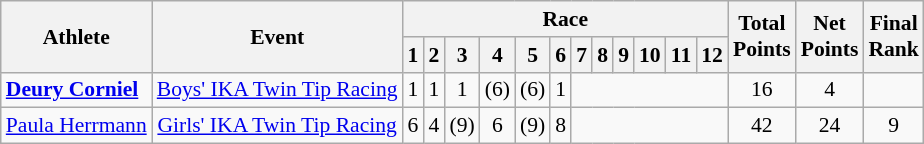<table class=wikitable style="font-size:90%">
<tr>
<th rowspan="2">Athlete</th>
<th rowspan="2">Event</th>
<th colspan="12">Race</th>
<th rowspan="2">Total<br>Points</th>
<th rowspan="2">Net<br>Points</th>
<th rowspan="2">Final<br>Rank</th>
</tr>
<tr>
<th>1</th>
<th>2</th>
<th>3</th>
<th>4</th>
<th>5</th>
<th>6</th>
<th>7</th>
<th>8</th>
<th>9</th>
<th>10</th>
<th>11</th>
<th>12</th>
</tr>
<tr>
<td align=left><strong><a href='#'>Deury Corniel</a></strong></td>
<td align=center><a href='#'>Boys' IKA Twin Tip Racing</a></td>
<td align=center>1</td>
<td align=center>1</td>
<td align=center>1</td>
<td align=center>(6)</td>
<td align=center>(6)</td>
<td align=center>1</td>
<td align=center colspan=6></td>
<td align=center>16</td>
<td align=center>4</td>
<td align=center></td>
</tr>
<tr>
<td align=left><a href='#'>Paula Herrmann</a></td>
<td align=center><a href='#'>Girls' IKA Twin Tip Racing</a></td>
<td align=center>6</td>
<td align=center>4</td>
<td align=center>(9)</td>
<td align=center>6</td>
<td align=center>(9)</td>
<td align=center>8</td>
<td align=center colspan=6></td>
<td align=center>42</td>
<td align=center>24</td>
<td align=center>9</td>
</tr>
</table>
